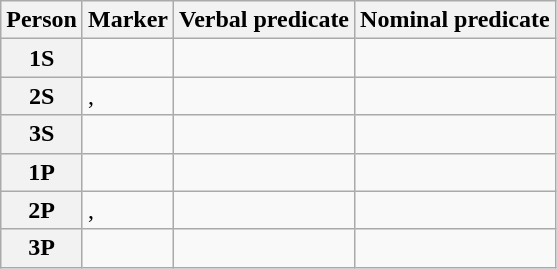<table class="wikitable">
<tr>
<th>Person</th>
<th>Marker</th>
<th>Verbal predicate</th>
<th>Nominal predicate</th>
</tr>
<tr>
<th>1S</th>
<td></td>
<td> </td>
<td> </td>
</tr>
<tr>
<th>2S</th>
<td>, </td>
<td> </td>
<td> </td>
</tr>
<tr>
<th>3S</th>
<td></td>
<td> </td>
<td> </td>
</tr>
<tr>
<th>1P</th>
<td></td>
<td> </td>
<td> </td>
</tr>
<tr>
<th>2P</th>
<td>, </td>
<td> </td>
<td> </td>
</tr>
<tr>
<th>3P</th>
<td></td>
<td> </td>
<td> </td>
</tr>
</table>
